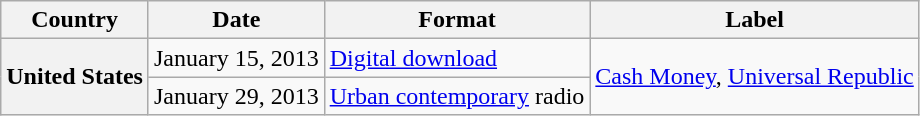<table class="wikitable plainrowheaders">
<tr>
<th scope="col">Country</th>
<th scope="col">Date</th>
<th scope="col">Format</th>
<th scope="col">Label</th>
</tr>
<tr>
<th rowspan="2" scope="row">United States</th>
<td>January 15, 2013</td>
<td><a href='#'>Digital download</a></td>
<td rowspan="2"><a href='#'>Cash Money</a>, <a href='#'>Universal Republic</a></td>
</tr>
<tr>
<td>January 29, 2013</td>
<td><a href='#'>Urban contemporary</a> radio</td>
</tr>
</table>
